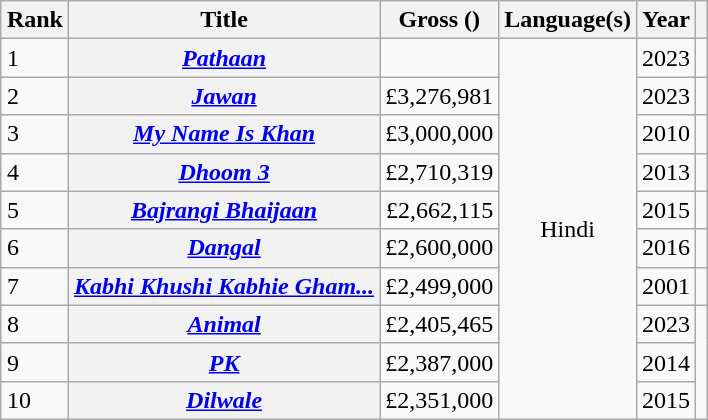<table class="wikitable sortable plainrowheaders" style="margin:auto; margin:auto;">
<tr>
<th>Rank</th>
<th>Title</th>
<th>Gross ()</th>
<th>Language(s)</th>
<th>Year</th>
<th class="unsortable"></th>
</tr>
<tr>
<td>1</td>
<th scope="row"><em><a href='#'>Pathaan</a></em></th>
<td style="text-align:right"></td>
<td rowspan="10" style="text-align:center;">Hindi</td>
<td style="text-align:center;">2023</td>
<td style="text-align:center;"></td>
</tr>
<tr>
<td>2</td>
<th scope="row"><em><a href='#'>Jawan</a></em></th>
<td style="text-align:right">£3,276,981</td>
<td style="text-align:center;">2023</td>
<td style="text-align:center;"></td>
</tr>
<tr>
<td>3</td>
<th scope="row"><em><a href='#'>My Name Is Khan</a></em></th>
<td style="text-align:right">£3,000,000</td>
<td style="text-align:center;">2010</td>
<td style="text-align:center;"></td>
</tr>
<tr>
<td>4</td>
<th scope="row"><em><a href='#'>Dhoom 3</a></em></th>
<td style="text-align:right">£2,710,319</td>
<td style="text-align:center;">2013</td>
<td style="text-align:center;"></td>
</tr>
<tr>
<td>5</td>
<th scope="row"><em><a href='#'>Bajrangi Bhaijaan</a></em></th>
<td style="text-align:right">£2,662,115</td>
<td style="text-align:center;">2015</td>
<td style="text-align:center;"></td>
</tr>
<tr>
<td>6</td>
<th scope="row"><em><a href='#'>Dangal</a></em></th>
<td style="text-align:right">£2,600,000</td>
<td style="text-align:center;">2016</td>
<td style="text-align:center;"></td>
</tr>
<tr>
<td>7</td>
<th scope="row"><em><a href='#'>Kabhi Khushi Kabhie Gham...</a></em></th>
<td style="text-align:right">£2,499,000</td>
<td style="text-align:center;">2001</td>
<td style="text-align:center;"></td>
</tr>
<tr>
<td>8</td>
<th scope="row"><em><a href='#'>Animal</a></em></th>
<td style="text-align:right">£2,405,465</td>
<td style="text-align:center;">2023</td>
<td rowspan="3" style="text-align:center;"></td>
</tr>
<tr>
<td>9</td>
<th scope="row"><em><a href='#'>PK</a></em></th>
<td style="text-align:right">£2,387,000</td>
<td style="text-align:center;">2014</td>
</tr>
<tr>
<td>10</td>
<th scope="row"><em><a href='#'>Dilwale</a></em></th>
<td style="text-align:right">£2,351,000</td>
<td style="text-align:center;">2015</td>
</tr>
</table>
